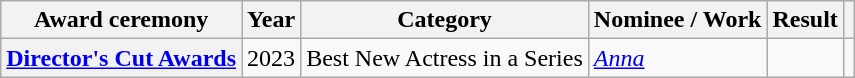<table class="wikitable plainrowheaders">
<tr>
<th scope="col">Award ceremony</th>
<th scope="col">Year</th>
<th scope="col">Category</th>
<th scope="col">Nominee / Work</th>
<th scope="col">Result</th>
<th scope="col" class="unsortable"></th>
</tr>
<tr>
<th scope="row"><a href='#'>Director's Cut Awards</a></th>
<td style="text-align:center">2023</td>
<td>Best New Actress in a Series</td>
<td><em><a href='#'>Anna</a></em></td>
<td></td>
<td style="text-align:center"></td>
</tr>
</table>
